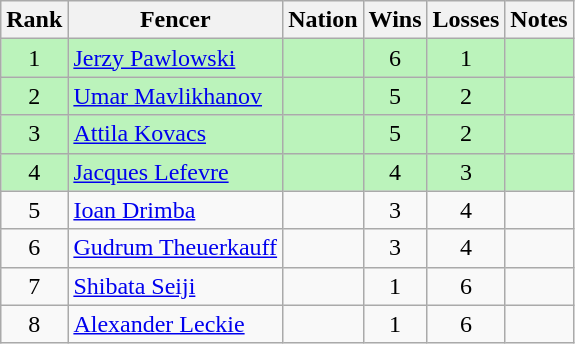<table class="wikitable sortable" style="text-align:center">
<tr>
<th>Rank</th>
<th>Fencer</th>
<th>Nation</th>
<th>Wins</th>
<th>Losses</th>
<th>Notes</th>
</tr>
<tr bgcolor=bbf3bb>
<td>1</td>
<td align=left><a href='#'>Jerzy Pawlowski</a></td>
<td align=left></td>
<td>6</td>
<td>1</td>
<td></td>
</tr>
<tr bgcolor=bbf3bb>
<td>2</td>
<td align=left><a href='#'>Umar Mavlikhanov</a></td>
<td align=left></td>
<td>5</td>
<td>2</td>
<td></td>
</tr>
<tr bgcolor=bbf3bb>
<td>3</td>
<td align=left><a href='#'>Attila Kovacs</a></td>
<td align=left></td>
<td>5</td>
<td>2</td>
<td></td>
</tr>
<tr bgcolor=bbf3bb>
<td>4</td>
<td align=left><a href='#'>Jacques Lefevre</a></td>
<td align=left></td>
<td>4</td>
<td>3</td>
<td></td>
</tr>
<tr>
<td>5</td>
<td align=left><a href='#'>Ioan Drimba</a></td>
<td align=left></td>
<td>3</td>
<td>4</td>
<td></td>
</tr>
<tr>
<td>6</td>
<td align=left><a href='#'>Gudrum Theuerkauff</a></td>
<td align=left></td>
<td>3</td>
<td>4</td>
<td></td>
</tr>
<tr>
<td>7</td>
<td align=left><a href='#'>Shibata Seiji</a></td>
<td align=left></td>
<td>1</td>
<td>6</td>
<td></td>
</tr>
<tr>
<td>8</td>
<td align=left><a href='#'>Alexander Leckie</a></td>
<td align=left></td>
<td>1</td>
<td>6</td>
<td></td>
</tr>
</table>
